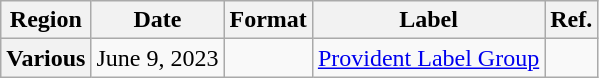<table class="wikitable plainrowheaders">
<tr>
<th scope="col">Region</th>
<th scope="col">Date</th>
<th scope="col">Format</th>
<th scope="col">Label</th>
<th scope="col">Ref.</th>
</tr>
<tr>
<th scope="row">Various</th>
<td>June 9, 2023</td>
<td></td>
<td><a href='#'>Provident Label Group</a></td>
<td></td>
</tr>
</table>
